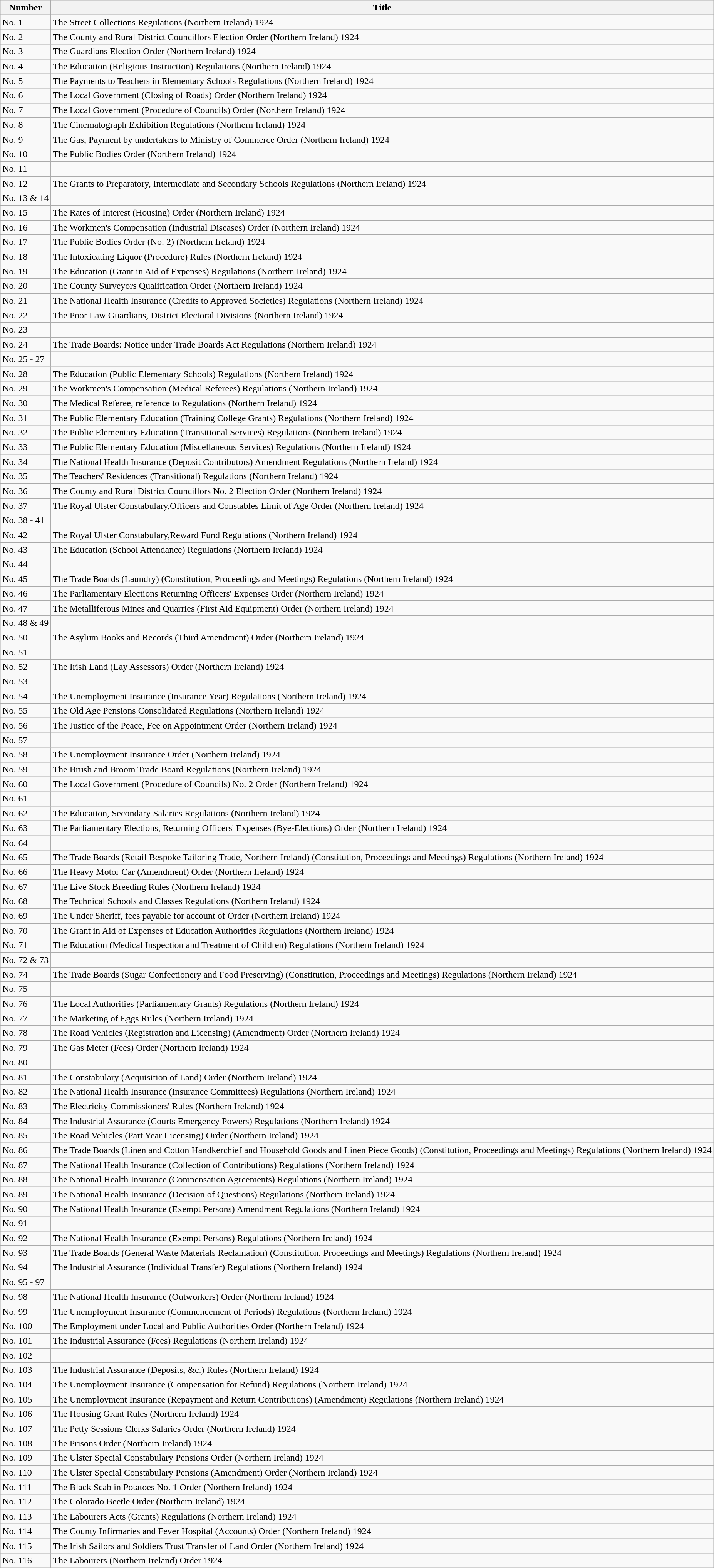<table class="wikitable collapsible">
<tr>
<th>Number</th>
<th>Title</th>
</tr>
<tr>
<td>No. 1</td>
<td>The Street Collections Regulations (Northern Ireland) 1924</td>
</tr>
<tr>
<td>No. 2</td>
<td>The County and Rural District Councillors Election Order (Northern Ireland) 1924</td>
</tr>
<tr>
<td>No. 3</td>
<td>The Guardians Election Order (Northern Ireland) 1924</td>
</tr>
<tr>
<td>No. 4</td>
<td>The Education (Religious Instruction) Regulations (Northern Ireland) 1924</td>
</tr>
<tr>
<td>No. 5</td>
<td>The Payments to Teachers in Elementary Schools Regulations (Northern Ireland) 1924</td>
</tr>
<tr>
<td>No. 6</td>
<td>The Local Government (Closing of Roads) Order (Northern Ireland) 1924</td>
</tr>
<tr>
<td>No. 7</td>
<td>The Local Government (Procedure of Councils) Order (Northern Ireland) 1924</td>
</tr>
<tr>
<td>No. 8</td>
<td>The Cinematograph Exhibition Regulations (Northern Ireland) 1924</td>
</tr>
<tr>
<td>No. 9</td>
<td>The Gas, Payment by undertakers to Ministry of Commerce Order (Northern Ireland) 1924</td>
</tr>
<tr>
<td>No. 10</td>
<td>The Public Bodies Order (Northern Ireland) 1924</td>
</tr>
<tr>
<td>No. 11</td>
<td></td>
</tr>
<tr>
<td>No. 12</td>
<td>The Grants to Preparatory, Intermediate and Secondary Schools Regulations (Northern Ireland) 1924</td>
</tr>
<tr>
<td>No. 13 & 14</td>
<td></td>
</tr>
<tr>
<td>No. 15</td>
<td>The Rates of Interest (Housing) Order (Northern Ireland) 1924</td>
</tr>
<tr>
<td>No. 16</td>
<td>The Workmen's Compensation (Industrial Diseases) Order (Northern Ireland) 1924</td>
</tr>
<tr>
<td>No. 17</td>
<td>The Public Bodies Order (No. 2) (Northern Ireland) 1924</td>
</tr>
<tr>
<td>No. 18</td>
<td>The Intoxicating Liquor (Procedure) Rules (Northern Ireland) 1924</td>
</tr>
<tr>
<td>No. 19</td>
<td>The Education (Grant in Aid of Expenses) Regulations (Northern Ireland) 1924</td>
</tr>
<tr>
<td>No. 20</td>
<td>The County Surveyors Qualification Order (Northern Ireland) 1924</td>
</tr>
<tr>
<td>No. 21</td>
<td>The National Health Insurance (Credits to Approved Societies) Regulations (Northern Ireland) 1924</td>
</tr>
<tr>
<td>No. 22</td>
<td>The Poor Law Guardians, District Electoral Divisions (Northern Ireland) 1924</td>
</tr>
<tr>
<td>No. 23</td>
<td></td>
</tr>
<tr>
<td>No. 24</td>
<td>The Trade Boards: Notice under Trade Boards Act Regulations (Northern Ireland) 1924</td>
</tr>
<tr>
<td>No. 25 - 27</td>
<td></td>
</tr>
<tr>
<td>No. 28</td>
<td>The Education (Public Elementary Schools) Regulations (Northern Ireland) 1924</td>
</tr>
<tr>
<td>No. 29</td>
<td>The Workmen's Compensation (Medical Referees) Regulations (Northern Ireland) 1924</td>
</tr>
<tr>
<td>No. 30</td>
<td>The Medical Referee, reference to Regulations (Northern Ireland) 1924</td>
</tr>
<tr>
<td>No. 31</td>
<td>The Public Elementary Education (Training College Grants) Regulations (Northern Ireland) 1924</td>
</tr>
<tr>
<td>No. 32</td>
<td>The Public Elementary Education (Transitional Services) Regulations (Northern Ireland) 1924</td>
</tr>
<tr>
<td>No. 33</td>
<td>The Public Elementary Education (Miscellaneous Services) Regulations (Northern Ireland) 1924</td>
</tr>
<tr>
<td>No. 34</td>
<td>The National Health Insurance (Deposit Contributors) Amendment Regulations (Northern Ireland) 1924</td>
</tr>
<tr>
<td>No. 35</td>
<td>The Teachers' Residences (Transitional) Regulations (Northern Ireland) 1924</td>
</tr>
<tr>
<td>No. 36</td>
<td>The County and Rural District Councillors No. 2 Election Order (Northern Ireland) 1924</td>
</tr>
<tr>
<td>No. 37</td>
<td>The Royal Ulster Constabulary,Officers and Constables Limit of Age Order (Northern Ireland) 1924</td>
</tr>
<tr>
<td>No. 38 - 41</td>
<td></td>
</tr>
<tr>
<td>No. 42</td>
<td>The Royal Ulster Constabulary,Reward Fund Regulations (Northern Ireland) 1924</td>
</tr>
<tr>
<td>No. 43</td>
<td>The Education (School Attendance) Regulations (Northern Ireland) 1924</td>
</tr>
<tr>
<td>No. 44</td>
<td></td>
</tr>
<tr>
<td>No. 45</td>
<td>The Trade Boards (Laundry) (Constitution, Proceedings and Meetings) Regulations (Northern Ireland) 1924</td>
</tr>
<tr>
<td>No. 46</td>
<td>The Parliamentary Elections Returning Officers' Expenses Order (Northern Ireland) 1924</td>
</tr>
<tr>
<td>No. 47</td>
<td>The Metalliferous Mines and Quarries (First Aid Equipment) Order (Northern Ireland) 1924</td>
</tr>
<tr>
<td>No. 48 & 49</td>
<td></td>
</tr>
<tr>
<td>No. 50</td>
<td>The Asylum Books and Records (Third Amendment) Order (Northern Ireland) 1924</td>
</tr>
<tr>
<td>No. 51</td>
<td></td>
</tr>
<tr>
<td>No. 52</td>
<td>The Irish Land (Lay Assessors) Order (Northern Ireland) 1924</td>
</tr>
<tr>
<td>No. 53</td>
<td></td>
</tr>
<tr>
<td>No. 54</td>
<td>The Unemployment Insurance (Insurance Year) Regulations (Northern Ireland) 1924</td>
</tr>
<tr>
<td>No. 55</td>
<td>The Old Age Pensions Consolidated Regulations (Northern Ireland) 1924</td>
</tr>
<tr>
<td>No. 56</td>
<td>The Justice of the Peace, Fee on Appointment Order (Northern Ireland) 1924</td>
</tr>
<tr>
<td>No. 57</td>
<td></td>
</tr>
<tr>
<td>No. 58</td>
<td>The Unemployment Insurance Order (Northern Ireland) 1924</td>
</tr>
<tr>
<td>No. 59</td>
<td>The Brush and Broom Trade Board Regulations (Northern Ireland) 1924</td>
</tr>
<tr>
<td>No. 60</td>
<td>The Local Government (Procedure of Councils) No. 2 Order (Northern Ireland) 1924</td>
</tr>
<tr>
<td>No. 61</td>
<td></td>
</tr>
<tr>
<td>No. 62</td>
<td>The Education, Secondary Salaries Regulations (Northern Ireland) 1924</td>
</tr>
<tr>
<td>No. 63</td>
<td>The Parliamentary Elections, Returning Officers' Expenses (Bye-Elections) Order (Northern Ireland) 1924</td>
</tr>
<tr>
<td>No. 64</td>
<td></td>
</tr>
<tr>
<td>No. 65</td>
<td>The Trade Boards (Retail Bespoke Tailoring Trade, Northern Ireland) (Constitution, Proceedings and Meetings) Regulations (Northern Ireland) 1924</td>
</tr>
<tr>
<td>No. 66</td>
<td>The Heavy Motor Car (Amendment) Order (Northern Ireland) 1924</td>
</tr>
<tr>
<td>No. 67</td>
<td>The Live Stock Breeding Rules (Northern Ireland) 1924</td>
</tr>
<tr>
<td>No. 68</td>
<td>The Technical Schools and Classes Regulations (Northern Ireland) 1924</td>
</tr>
<tr>
<td>No. 69</td>
<td>The Under Sheriff, fees payable for account of Order (Northern Ireland) 1924</td>
</tr>
<tr>
<td>No. 70</td>
<td>The Grant in Aid of Expenses of Education Authorities Regulations (Northern Ireland) 1924</td>
</tr>
<tr>
<td>No. 71</td>
<td>The Education (Medical Inspection and Treatment of Children) Regulations (Northern Ireland) 1924</td>
</tr>
<tr>
<td>No. 72 & 73</td>
<td></td>
</tr>
<tr>
<td>No. 74</td>
<td>The Trade Boards (Sugar Confectionery and Food Preserving) (Constitution, Proceedings and Meetings) Regulations (Northern Ireland) 1924</td>
</tr>
<tr>
<td>No. 75</td>
<td></td>
</tr>
<tr>
<td>No. 76</td>
<td>The Local Authorities (Parliamentary Grants) Regulations (Northern Ireland) 1924</td>
</tr>
<tr>
<td>No. 77</td>
<td>The Marketing of Eggs Rules (Northern Ireland) 1924</td>
</tr>
<tr>
<td>No. 78</td>
<td>The Road Vehicles (Registration and Licensing) (Amendment) Order (Northern Ireland) 1924</td>
</tr>
<tr>
<td>No. 79</td>
<td>The Gas Meter (Fees) Order (Northern Ireland) 1924</td>
</tr>
<tr>
<td>No. 80</td>
<td></td>
</tr>
<tr>
<td>No. 81</td>
<td>The Constabulary (Acquisition of Land) Order (Northern Ireland) 1924</td>
</tr>
<tr>
<td>No. 82</td>
<td>The National Health Insurance (Insurance Committees) Regulations (Northern Ireland) 1924</td>
</tr>
<tr>
<td>No. 83</td>
<td>The Electricity Commissioners' Rules (Northern Ireland) 1924</td>
</tr>
<tr>
<td>No. 84</td>
<td>The Industrial Assurance (Courts Emergency Powers) Regulations (Northern Ireland) 1924</td>
</tr>
<tr>
<td>No. 85</td>
<td>The Road Vehicles (Part Year Licensing) Order (Northern Ireland) 1924</td>
</tr>
<tr>
<td>No. 86</td>
<td>The Trade Boards (Linen and Cotton Handkerchief and Household Goods and Linen Piece Goods) (Constitution, Proceedings and Meetings) Regulations (Northern Ireland) 1924</td>
</tr>
<tr>
<td>No. 87</td>
<td>The National Health Insurance (Collection of Contributions) Regulations (Northern Ireland) 1924</td>
</tr>
<tr>
<td>No. 88</td>
<td>The National Health Insurance (Compensation Agreements) Regulations (Northern Ireland) 1924</td>
</tr>
<tr>
<td>No. 89</td>
<td>The National Health Insurance (Decision of Questions) Regulations (Northern Ireland) 1924</td>
</tr>
<tr>
<td>No. 90</td>
<td>The National Health Insurance (Exempt Persons) Amendment Regulations (Northern Ireland) 1924</td>
</tr>
<tr>
<td>No. 91</td>
<td></td>
</tr>
<tr>
<td>No. 92</td>
<td>The National Health Insurance (Exempt Persons) Regulations (Northern Ireland) 1924</td>
</tr>
<tr>
<td>No. 93</td>
<td>The Trade Boards (General Waste Materials Reclamation) (Constitution, Proceedings and Meetings) Regulations (Northern Ireland) 1924</td>
</tr>
<tr>
<td>No. 94</td>
<td>The Industrial Assurance (Individual Transfer) Regulations (Northern Ireland) 1924</td>
</tr>
<tr>
<td>No. 95 - 97</td>
<td></td>
</tr>
<tr>
<td>No. 98</td>
<td>The National Health Insurance (Outworkers) Order (Northern Ireland) 1924</td>
</tr>
<tr>
<td>No. 99</td>
<td>The Unemployment Insurance (Commencement of Periods) Regulations (Northern Ireland) 1924</td>
</tr>
<tr>
<td>No. 100</td>
<td>The Employment under Local and Public Authorities Order (Northern Ireland) 1924</td>
</tr>
<tr>
<td>No. 101</td>
<td>The Industrial Assurance (Fees) Regulations (Northern Ireland) 1924</td>
</tr>
<tr>
<td>No. 102</td>
<td></td>
</tr>
<tr>
<td>No. 103</td>
<td>The Industrial Assurance (Deposits, &c.) Rules (Northern Ireland) 1924</td>
</tr>
<tr>
<td>No. 104</td>
<td>The Unemployment Insurance (Compensation for Refund) Regulations (Northern Ireland) 1924</td>
</tr>
<tr>
<td>No. 105</td>
<td>The Unemployment Insurance (Repayment and Return Contributions) (Amendment) Regulations (Northern Ireland) 1924</td>
</tr>
<tr>
<td>No. 106</td>
<td>The Housing Grant Rules (Northern Ireland) 1924</td>
</tr>
<tr>
<td>No. 107</td>
<td>The Petty Sessions Clerks Salaries Order (Northern Ireland) 1924</td>
</tr>
<tr>
<td>No. 108</td>
<td>The Prisons Order (Northern Ireland) 1924</td>
</tr>
<tr>
<td>No. 109</td>
<td>The Ulster Special Constabulary Pensions Order (Northern Ireland) 1924</td>
</tr>
<tr>
<td>No. 110</td>
<td>The Ulster Special Constabulary Pensions (Amendment) Order (Northern Ireland) 1924</td>
</tr>
<tr>
<td>No. 111</td>
<td>The Black Scab in Potatoes No. 1 Order (Northern Ireland) 1924</td>
</tr>
<tr>
<td>No. 112</td>
<td>The Colorado Beetle Order (Northern Ireland) 1924</td>
</tr>
<tr>
<td>No. 113</td>
<td>The Labourers Acts (Grants) Regulations (Northern Ireland) 1924</td>
</tr>
<tr>
<td>No. 114</td>
<td>The County Infirmaries and Fever Hospital (Accounts) Order (Northern Ireland) 1924</td>
</tr>
<tr>
<td>No. 115</td>
<td>The Irish Sailors and Soldiers Trust Transfer of Land Order (Northern Ireland) 1924</td>
</tr>
<tr>
<td>No. 116</td>
<td>The Labourers (Northern Ireland) Order 1924</td>
</tr>
</table>
